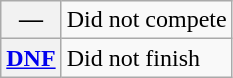<table class="wikitable">
<tr>
<th scope="row">—</th>
<td>Did not compete</td>
</tr>
<tr>
<th scope="row"><a href='#'>DNF</a></th>
<td>Did not finish</td>
</tr>
</table>
